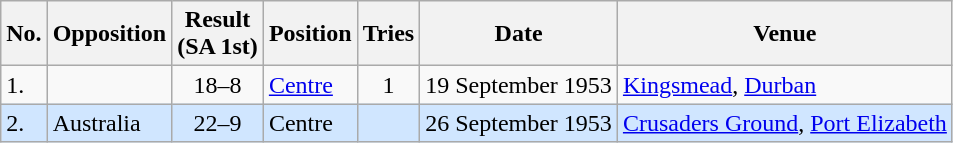<table class="wikitable">
<tr>
<th>No.</th>
<th>Opposition</th>
<th>Result<br>(SA 1st)</th>
<th>Position</th>
<th>Tries</th>
<th>Date</th>
<th>Venue</th>
</tr>
<tr>
<td>1.</td>
<td></td>
<td align="center">18–8</td>
<td><a href='#'>Centre</a></td>
<td align="center">1</td>
<td>19 September 1953</td>
<td><a href='#'>Kingsmead</a>, <a href='#'>Durban</a></td>
</tr>
<tr style="background: #D0E6FF;">
<td>2.</td>
<td> Australia</td>
<td align="center">22–9</td>
<td>Centre</td>
<td></td>
<td>26 September 1953</td>
<td><a href='#'>Crusaders Ground</a>, <a href='#'>Port Elizabeth</a></td>
</tr>
</table>
